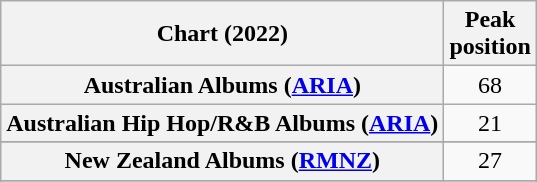<table class="wikitable sortable plainrowheaders" style="text-align:center">
<tr>
<th scope="col">Chart (2022)</th>
<th scope="col">Peak<br>position</th>
</tr>
<tr>
<th scope="row">Australian Albums (<a href='#'>ARIA</a>)</th>
<td>68</td>
</tr>
<tr>
<th scope="row">Australian Hip Hop/R&B Albums (<a href='#'>ARIA</a>)</th>
<td>21</td>
</tr>
<tr>
</tr>
<tr>
</tr>
<tr>
</tr>
<tr>
</tr>
<tr>
<th scope="row">New Zealand Albums (<a href='#'>RMNZ</a>)</th>
<td>27</td>
</tr>
<tr>
</tr>
<tr>
</tr>
<tr>
</tr>
<tr>
</tr>
</table>
